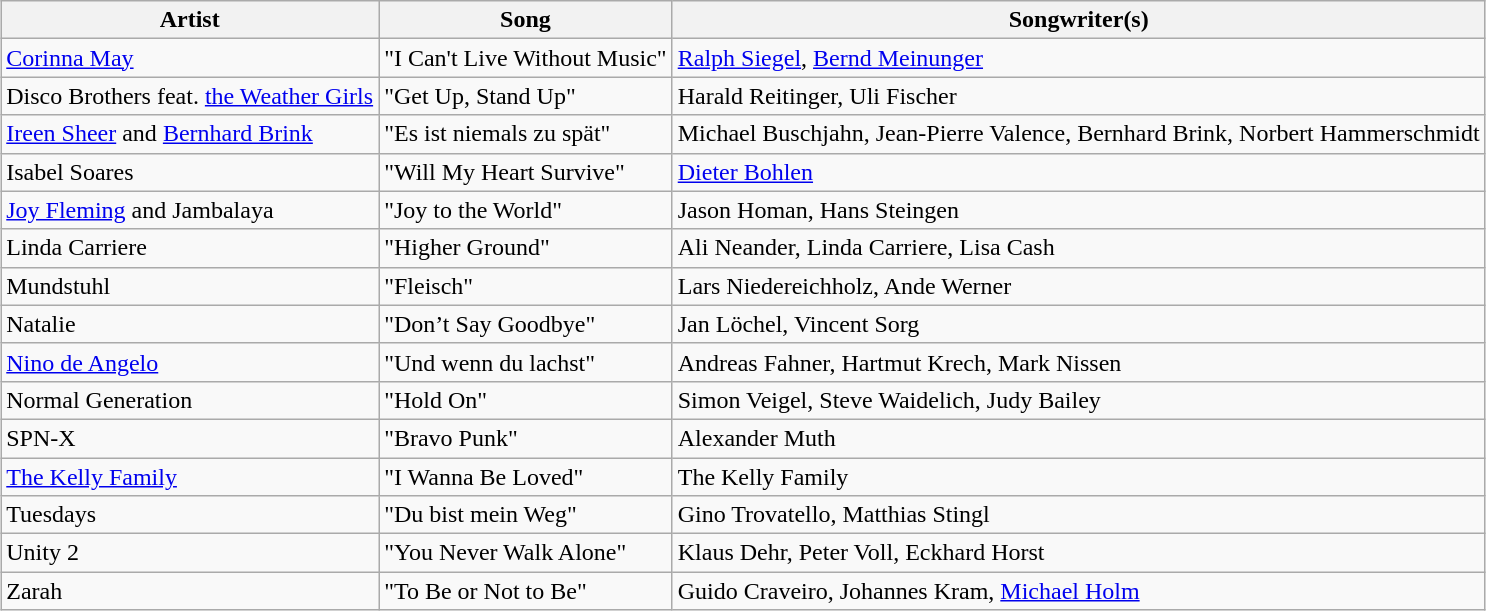<table class="wikitable" style="margin: 1em auto 1em auto;">
<tr>
<th>Artist</th>
<th>Song</th>
<th>Songwriter(s)</th>
</tr>
<tr>
<td><a href='#'>Corinna May</a></td>
<td>"I Can't Live Without Music"</td>
<td><a href='#'>Ralph Siegel</a>, <a href='#'>Bernd Meinunger</a></td>
</tr>
<tr>
<td>Disco Brothers feat. <a href='#'>the Weather Girls</a></td>
<td>"Get Up, Stand Up"</td>
<td>Harald Reitinger, Uli Fischer</td>
</tr>
<tr>
<td><a href='#'>Ireen Sheer</a> and <a href='#'>Bernhard Brink</a></td>
<td>"Es ist niemals zu spät"</td>
<td>Michael Buschjahn, Jean-Pierre Valence, Bernhard Brink, Norbert Hammerschmidt</td>
</tr>
<tr>
<td>Isabel Soares</td>
<td>"Will My Heart Survive"</td>
<td><a href='#'>Dieter Bohlen</a></td>
</tr>
<tr>
<td><a href='#'>Joy Fleming</a> and Jambalaya</td>
<td>"Joy to the World"</td>
<td>Jason Homan, Hans Steingen</td>
</tr>
<tr>
<td>Linda Carriere</td>
<td>"Higher Ground"</td>
<td>Ali Neander, Linda Carriere, Lisa Cash</td>
</tr>
<tr>
<td>Mundstuhl</td>
<td>"Fleisch"</td>
<td>Lars Niedereichholz, Ande Werner</td>
</tr>
<tr>
<td>Natalie</td>
<td>"Don’t Say Goodbye"</td>
<td>Jan Löchel, Vincent Sorg</td>
</tr>
<tr>
<td><a href='#'>Nino de Angelo</a></td>
<td>"Und wenn du lachst"</td>
<td>Andreas Fahner, Hartmut Krech, Mark Nissen</td>
</tr>
<tr>
<td>Normal Generation</td>
<td>"Hold On"</td>
<td>Simon Veigel, Steve Waidelich, Judy Bailey</td>
</tr>
<tr>
<td>SPN-X</td>
<td>"Bravo Punk"</td>
<td>Alexander Muth</td>
</tr>
<tr>
<td><a href='#'>The Kelly Family</a></td>
<td>"I Wanna Be Loved"</td>
<td>The Kelly Family</td>
</tr>
<tr>
<td>Tuesdays</td>
<td>"Du bist mein Weg"</td>
<td>Gino Trovatello, Matthias Stingl</td>
</tr>
<tr>
<td>Unity 2</td>
<td>"You Never Walk Alone"</td>
<td>Klaus Dehr, Peter Voll, Eckhard Horst</td>
</tr>
<tr>
<td>Zarah</td>
<td>"To Be or Not to Be"</td>
<td>Guido Craveiro, Johannes Kram, <a href='#'>Michael Holm</a></td>
</tr>
</table>
